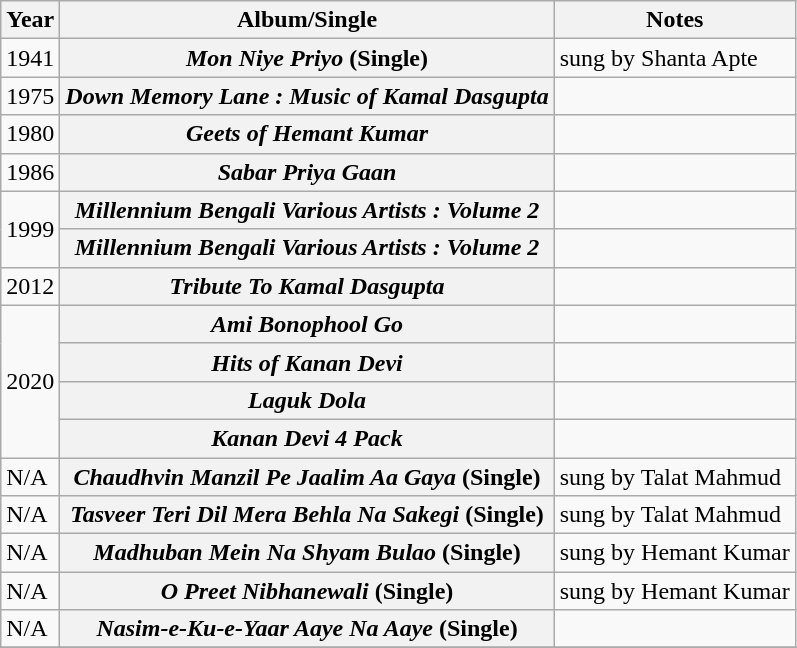<table class="wikitable sortable">
<tr>
<th>Year</th>
<th>Album/Single</th>
<th>Notes</th>
</tr>
<tr>
<td>1941</td>
<th><em>Mon Niye Priyo</em> (Single)</th>
<td>sung by Shanta Apte</td>
</tr>
<tr>
<td>1975</td>
<th><em>Down Memory Lane : Music of Kamal Dasgupta</em></th>
<td></td>
</tr>
<tr>
<td>1980</td>
<th><em>Geets of Hemant Kumar</em></th>
<td></td>
</tr>
<tr>
<td>1986</td>
<th><em>Sabar Priya Gaan</em></th>
<td></td>
</tr>
<tr>
<td rowspan=2>1999</td>
<th><em>Millennium Bengali Various Artists : Volume 2</em></th>
<td></td>
</tr>
<tr>
<th><em>Millennium Bengali Various Artists : Volume 2</em></th>
<td></td>
</tr>
<tr>
<td>2012</td>
<th><em>Tribute To Kamal Dasgupta</em></th>
<td></td>
</tr>
<tr>
<td rowspan=4>2020</td>
<th><em>Ami Bonophool Go</em></th>
<td></td>
</tr>
<tr>
<th><em>Hits of Kanan Devi</em></th>
<td></td>
</tr>
<tr>
<th><em>Laguk Dola</em></th>
<td></td>
</tr>
<tr>
<th><em>Kanan Devi 4 Pack</em></th>
<td></td>
</tr>
<tr>
<td>N/A</td>
<th><em>Chaudhvin Manzil Pe Jaalim Aa Gaya</em> (Single)</th>
<td>sung by Talat Mahmud</td>
</tr>
<tr>
<td>N/A</td>
<th><em>Tasveer Teri Dil Mera Behla Na Sakegi</em> (Single)</th>
<td>sung by Talat Mahmud</td>
</tr>
<tr>
<td>N/A</td>
<th><em>Madhuban Mein Na Shyam Bulao</em> (Single)</th>
<td>sung by Hemant Kumar</td>
</tr>
<tr>
<td>N/A</td>
<th><em>O Preet Nibhanewali</em> (Single)</th>
<td>sung by Hemant Kumar</td>
</tr>
<tr>
<td>N/A</td>
<th><em>Nasim-e-Ku-e-Yaar Aaye Na Aaye</em> (Single)</th>
<td></td>
</tr>
<tr>
</tr>
</table>
